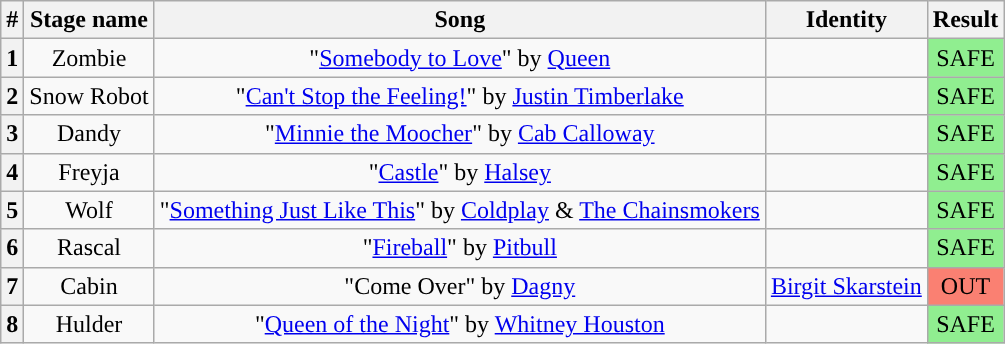<table class="wikitable plainrowheaders" style="text-align: center;">
<tr>
<th>#</th>
<th>Stage name</th>
<th>Song</th>
<th>Identity</th>
<th>Result</th>
</tr>
<tr>
<th>1</th>
<td>Zombie</td>
<td>"<a href='#'>Somebody to Love</a>" by <a href='#'>Queen</a></td>
<td></td>
<td bgcolor="lightgreen">SAFE</td>
</tr>
<tr>
<th>2</th>
<td>Snow Robot</td>
<td>"<a href='#'>Can't Stop the Feeling!</a>" by <a href='#'>Justin Timberlake</a></td>
<td></td>
<td bgcolor="lightgreen">SAFE</td>
</tr>
<tr>
<th>3</th>
<td>Dandy</td>
<td>"<a href='#'>Minnie the Moocher</a>" by <a href='#'>Cab Calloway</a></td>
<td></td>
<td bgcolor="lightgreen">SAFE</td>
</tr>
<tr>
<th>4</th>
<td>Freyja</td>
<td>"<a href='#'>Castle</a>" by <a href='#'>Halsey</a></td>
<td></td>
<td bgcolor="lightgreen">SAFE</td>
</tr>
<tr>
<th>5</th>
<td>Wolf</td>
<td>"<a href='#'>Something Just Like This</a>" by <a href='#'>Coldplay</a> & <a href='#'>The Chainsmokers</a></td>
<td></td>
<td bgcolor="lightgreen">SAFE</td>
</tr>
<tr>
<th>6</th>
<td>Rascal</td>
<td>"<a href='#'>Fireball</a>" by <a href='#'>Pitbull</a></td>
<td></td>
<td bgcolor="lightgreen">SAFE</td>
</tr>
<tr>
<th>7</th>
<td>Cabin</td>
<td>"Come Over" by <a href='#'>Dagny</a></td>
<td><a href='#'>Birgit Skarstein</a></td>
<td bgcolor=salmon>OUT</td>
</tr>
<tr>
<th>8</th>
<td>Hulder</td>
<td>"<a href='#'>Queen of the Night</a>" by <a href='#'>Whitney Houston</a></td>
<td></td>
<td bgcolor="lightgreen">SAFE</td>
</tr>
</table>
